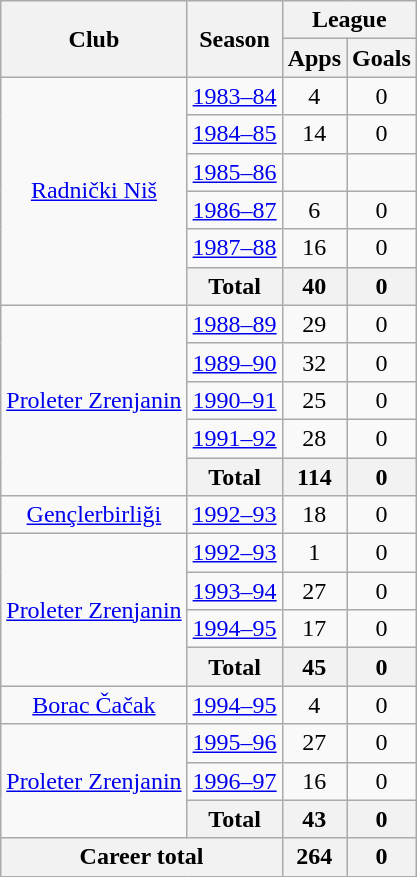<table class="wikitable" style="text-align:center">
<tr>
<th rowspan="2">Club</th>
<th rowspan="2">Season</th>
<th colspan="2">League</th>
</tr>
<tr>
<th>Apps</th>
<th>Goals</th>
</tr>
<tr>
<td rowspan="6"><a href='#'>Radnički Niš</a></td>
<td><a href='#'>1983–84</a></td>
<td>4</td>
<td>0</td>
</tr>
<tr>
<td><a href='#'>1984–85</a></td>
<td>14</td>
<td>0</td>
</tr>
<tr>
<td><a href='#'>1985–86</a></td>
<td></td>
<td></td>
</tr>
<tr>
<td><a href='#'>1986–87</a></td>
<td>6</td>
<td>0</td>
</tr>
<tr>
<td><a href='#'>1987–88</a></td>
<td>16</td>
<td>0</td>
</tr>
<tr>
<th>Total</th>
<th>40</th>
<th>0</th>
</tr>
<tr>
<td rowspan="5"><a href='#'>Proleter Zrenjanin</a></td>
<td><a href='#'>1988–89</a></td>
<td>29</td>
<td>0</td>
</tr>
<tr>
<td><a href='#'>1989–90</a></td>
<td>32</td>
<td>0</td>
</tr>
<tr>
<td><a href='#'>1990–91</a></td>
<td>25</td>
<td>0</td>
</tr>
<tr>
<td><a href='#'>1991–92</a></td>
<td>28</td>
<td>0</td>
</tr>
<tr>
<th>Total</th>
<th>114</th>
<th>0</th>
</tr>
<tr>
<td><a href='#'>Gençlerbirliği</a></td>
<td><a href='#'>1992–93</a></td>
<td>18</td>
<td>0</td>
</tr>
<tr>
<td rowspan="4"><a href='#'>Proleter Zrenjanin</a></td>
<td><a href='#'>1992–93</a></td>
<td>1</td>
<td>0</td>
</tr>
<tr>
<td><a href='#'>1993–94</a></td>
<td>27</td>
<td>0</td>
</tr>
<tr>
<td><a href='#'>1994–95</a></td>
<td>17</td>
<td>0</td>
</tr>
<tr>
<th>Total</th>
<th>45</th>
<th>0</th>
</tr>
<tr>
<td><a href='#'>Borac Čačak</a></td>
<td><a href='#'>1994–95</a></td>
<td>4</td>
<td>0</td>
</tr>
<tr>
<td rowspan="3"><a href='#'>Proleter Zrenjanin</a></td>
<td><a href='#'>1995–96</a></td>
<td>27</td>
<td>0</td>
</tr>
<tr>
<td><a href='#'>1996–97</a></td>
<td>16</td>
<td>0</td>
</tr>
<tr>
<th>Total</th>
<th>43</th>
<th>0</th>
</tr>
<tr>
<th colspan="2">Career total</th>
<th>264</th>
<th>0</th>
</tr>
</table>
